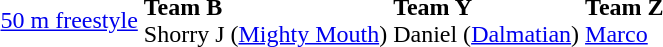<table>
<tr>
<td><a href='#'>50 m freestyle</a></td>
<td><strong>Team B</strong><br>Shorry J (<a href='#'>Mighty Mouth</a>)</td>
<td><strong>Team Y</strong><br>Daniel (<a href='#'>Dalmatian</a>)</td>
<td><strong>Team Z</strong><br><a href='#'>Marco</a></td>
</tr>
</table>
